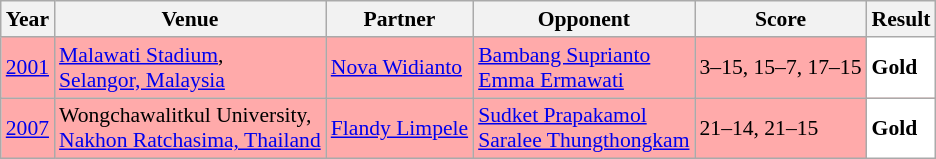<table class="sortable wikitable" style="font-size: 90%">
<tr>
<th>Year</th>
<th>Venue</th>
<th>Partner</th>
<th>Opponent</th>
<th>Score</th>
<th>Result</th>
</tr>
<tr style="background:#FFAAAA">
<td align="center"><a href='#'>2001</a></td>
<td align="left"><a href='#'>Malawati Stadium</a>,<br><a href='#'>Selangor, Malaysia</a></td>
<td align="left"> <a href='#'>Nova Widianto</a></td>
<td align="left"> <a href='#'>Bambang Suprianto</a> <br>  <a href='#'>Emma Ermawati</a></td>
<td align="left">3–15, 15–7, 17–15</td>
<td style="text-align:left; background:white"> <strong>Gold</strong></td>
</tr>
<tr style="background:#FFAAAA">
<td align="center"><a href='#'>2007</a></td>
<td align="left">Wongchawalitkul University,<br><a href='#'>Nakhon Ratchasima, Thailand</a></td>
<td align="left"> <a href='#'>Flandy Limpele</a></td>
<td align="left"> <a href='#'>Sudket Prapakamol</a> <br>  <a href='#'>Saralee Thungthongkam</a></td>
<td align="left">21–14, 21–15</td>
<td style="text-align:left; background:white"> <strong>Gold</strong></td>
</tr>
</table>
